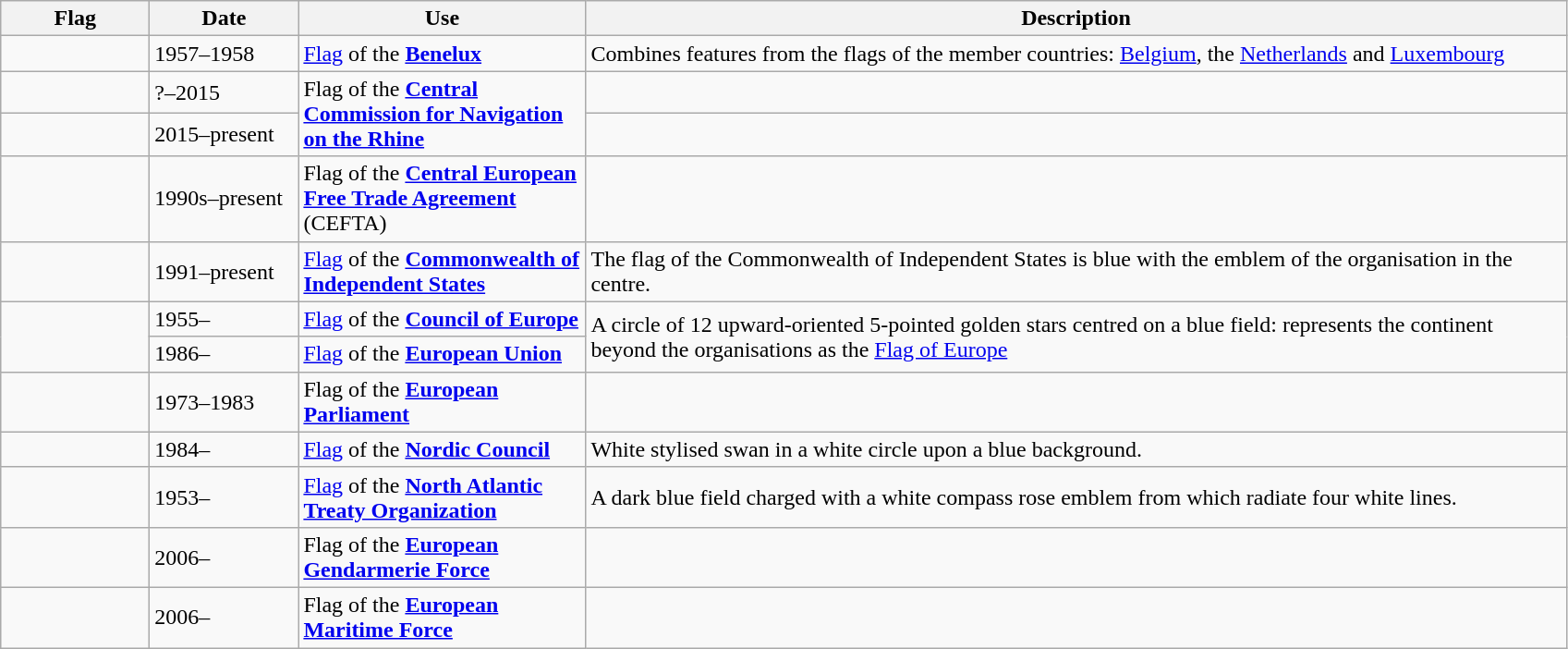<table class="wikitable sortable">
<tr>
<th style="width:100px;">Flag</th>
<th style="width:100px;">Date</th>
<th style="width:200px;">Use</th>
<th style="width:700px;">Description</th>
</tr>
<tr>
<td></td>
<td>1957–1958</td>
<td><a href='#'>Flag</a> of the <strong><a href='#'>Benelux</a></strong></td>
<td>Combines features from the flags of the member countries: <a href='#'>Belgium</a>, the <a href='#'>Netherlands</a> and <a href='#'>Luxembourg</a></td>
</tr>
<tr>
<td></td>
<td>?–2015</td>
<td rowspan="2">Flag of the <strong><a href='#'>Central Commission for Navigation on the Rhine</a></strong></td>
</tr>
<tr>
<td></td>
<td>2015–present</td>
<td></td>
</tr>
<tr>
<td></td>
<td>1990s–present</td>
<td>Flag of the <strong><a href='#'>Central European Free Trade Agreement</a></strong> (CEFTA)</td>
<td></td>
</tr>
<tr>
<td></td>
<td>1991–present</td>
<td><a href='#'>Flag</a> of the <strong><a href='#'>Commonwealth of Independent States</a></strong></td>
<td>The flag of the Commonwealth of Independent States is blue with the emblem of the organisation in the centre.</td>
</tr>
<tr>
<td rowspan="2"></td>
<td>1955–</td>
<td><a href='#'>Flag</a> of the <strong><a href='#'>Council of Europe</a></strong></td>
<td rowspan="2">A circle of 12 upward-oriented 5-pointed golden stars centred on a blue field: represents the continent beyond the organisations as the <a href='#'>Flag of Europe</a></td>
</tr>
<tr>
<td>1986–</td>
<td><a href='#'>Flag</a> of the <strong><a href='#'>European Union</a></strong></td>
</tr>
<tr>
<td></td>
<td>1973–1983</td>
<td>Flag of the <strong><a href='#'>European Parliament</a></strong></td>
</tr>
<tr>
<td></td>
<td>1984–</td>
<td><a href='#'>Flag</a> of the <strong><a href='#'>Nordic Council</a></strong></td>
<td>White stylised swan in a white circle upon a blue background.</td>
</tr>
<tr>
<td></td>
<td>1953–</td>
<td><a href='#'>Flag</a> of the <strong><a href='#'>North Atlantic Treaty Organization</a></strong></td>
<td>A dark blue field charged with a white compass rose emblem from which radiate four white lines.</td>
</tr>
<tr>
<td></td>
<td>2006–</td>
<td>Flag of the <strong><a href='#'>European Gendarmerie Force</a></strong></td>
<td></td>
</tr>
<tr>
<td></td>
<td>2006–</td>
<td>Flag of the <strong><a href='#'>European Maritime Force</a></strong></td>
<td></td>
</tr>
</table>
